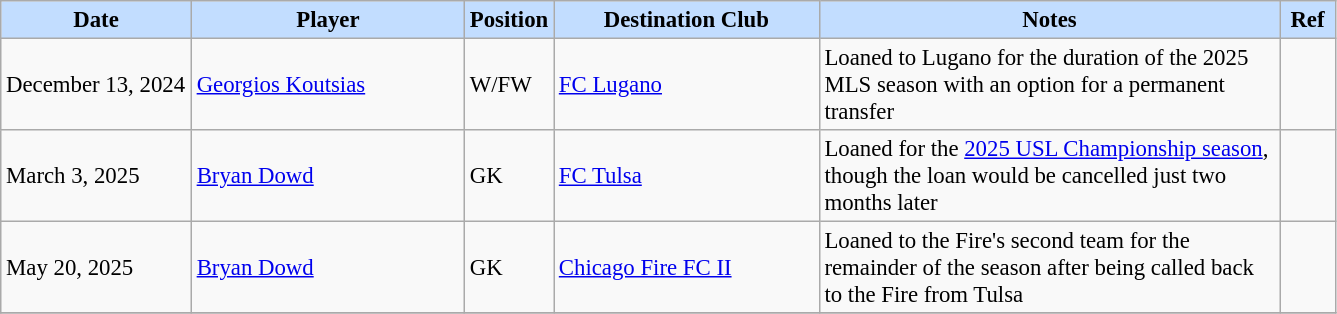<table class="wikitable" style="text-align:left; font-size:95%;">
<tr>
<th style="background:#c2ddff; width:120px;">Date</th>
<th style="background:#c2ddff; width:175px;">Player</th>
<th style="background:#c2ddff; width:50px;">Position</th>
<th style="background:#c2ddff; width:170px;">Destination Club</th>
<th style="background:#c2ddff; width:300px;">Notes</th>
<th style="background:#c2ddff; width:30px;">Ref</th>
</tr>
<tr>
<td>December 13, 2024</td>
<td> <a href='#'>Georgios Koutsias</a></td>
<td>W/FW</td>
<td> <a href='#'>FC Lugano</a></td>
<td>Loaned to Lugano for the duration of the 2025 MLS season with an option for a permanent transfer</td>
<td></td>
</tr>
<tr>
<td>March 3, 2025</td>
<td> <a href='#'>Bryan Dowd</a></td>
<td>GK</td>
<td> <a href='#'>FC Tulsa</a></td>
<td>Loaned for the <a href='#'>2025 USL Championship season</a>, though the loan would be cancelled just two months later</td>
<td></td>
</tr>
<tr>
<td>May 20, 2025</td>
<td> <a href='#'>Bryan Dowd</a></td>
<td>GK</td>
<td> <a href='#'>Chicago Fire FC II</a></td>
<td>Loaned to the Fire's second team for the remainder of the season after being called back to the Fire from Tulsa</td>
<td></td>
</tr>
<tr>
</tr>
</table>
